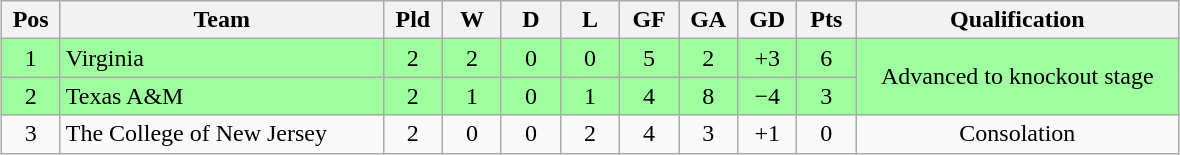<table class="wikitable" style="text-align:center; margin: 1em auto">
<tr>
<th style="width:2em">Pos</th>
<th style="width:13em">Team</th>
<th style="width:2em">Pld</th>
<th style="width:2em">W</th>
<th style="width:2em">D</th>
<th style="width:2em">L</th>
<th style="width:2em">GF</th>
<th style="width:2em">GA</th>
<th style="width:2em">GD</th>
<th style="width:2em">Pts</th>
<th style="width:13em">Qualification</th>
</tr>
<tr bgcolor="#9eff9e">
<td>1</td>
<td style="text-align:left">Virginia</td>
<td>2</td>
<td>2</td>
<td>0</td>
<td>0</td>
<td>5</td>
<td>2</td>
<td>+3</td>
<td>6</td>
<td rowspan="2">Advanced to knockout stage</td>
</tr>
<tr bgcolor="#9eff9e">
<td>2</td>
<td style="text-align:left">Texas A&M</td>
<td>2</td>
<td>1</td>
<td>0</td>
<td>1</td>
<td>4</td>
<td>8</td>
<td>−4</td>
<td>3</td>
</tr>
<tr>
<td>3</td>
<td style="text-align:left">The College of New Jersey</td>
<td>2</td>
<td>0</td>
<td>0</td>
<td>2</td>
<td>4</td>
<td>3</td>
<td>+1</td>
<td>0</td>
<td>Consolation</td>
</tr>
</table>
